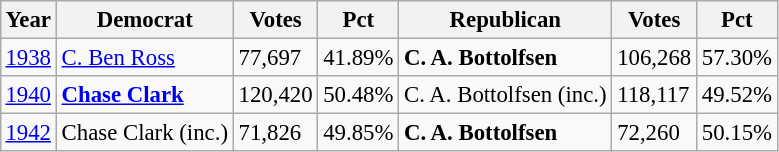<table class="wikitable" style="margin:0.5em ; font-size:95%">
<tr>
<th>Year</th>
<th>Democrat</th>
<th>Votes</th>
<th>Pct</th>
<th>Republican</th>
<th>Votes</th>
<th>Pct</th>
</tr>
<tr>
<td><a href='#'>1938</a></td>
<td><a href='#'>C. Ben Ross</a></td>
<td>77,697</td>
<td>41.89%</td>
<td><strong>C. A. Bottolfsen</strong></td>
<td>106,268</td>
<td>57.30%</td>
</tr>
<tr>
<td><a href='#'>1940</a></td>
<td><strong><a href='#'>Chase Clark</a></strong></td>
<td>120,420</td>
<td>50.48%</td>
<td>C. A. Bottolfsen (inc.)</td>
<td>118,117</td>
<td>49.52%</td>
</tr>
<tr>
<td><a href='#'>1942</a></td>
<td>Chase Clark (inc.)</td>
<td>71,826</td>
<td>49.85%</td>
<td><strong>C. A. Bottolfsen</strong></td>
<td>72,260</td>
<td>50.15%</td>
</tr>
</table>
